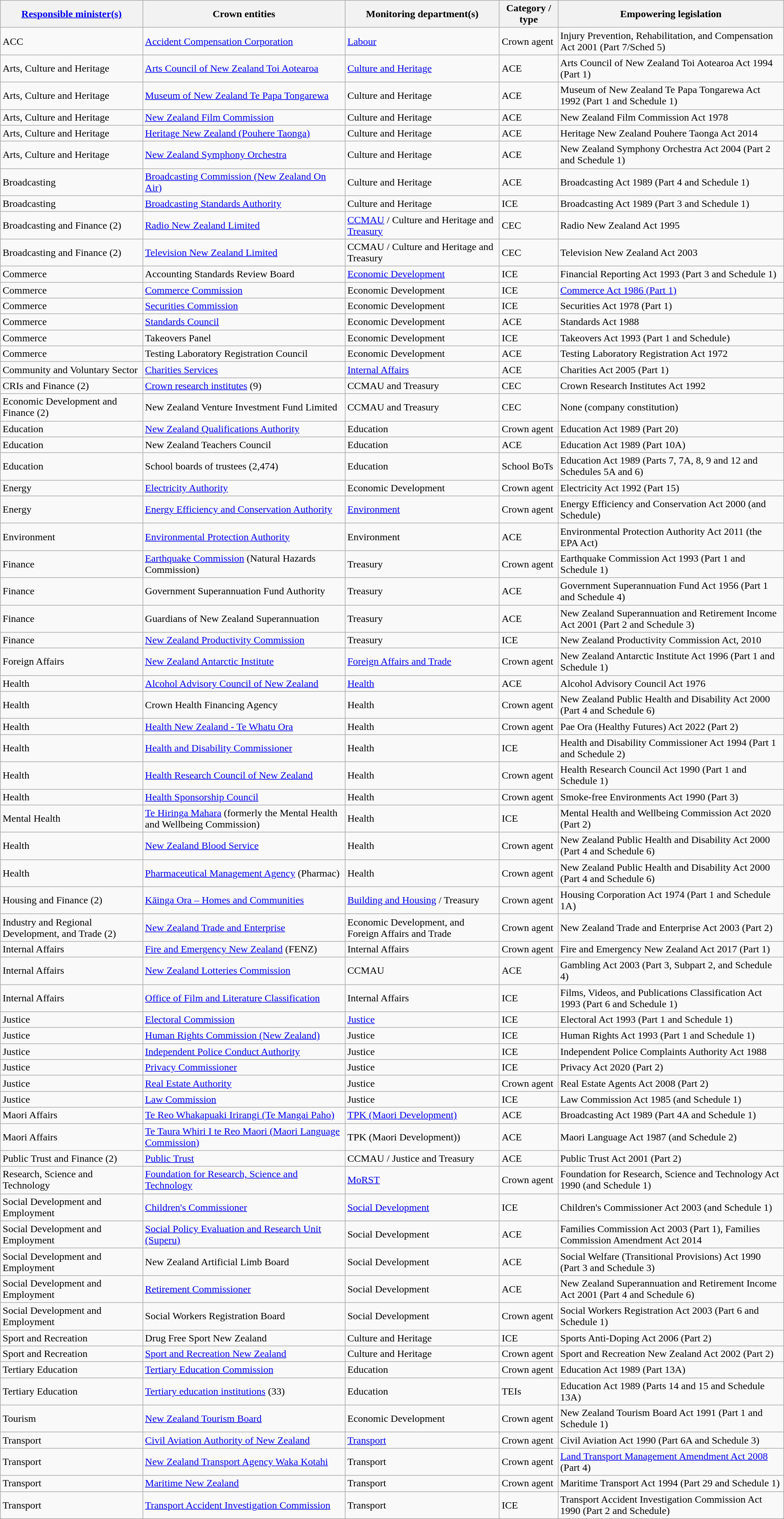<table class="wikitable sortable">
<tr>
<th><a href='#'>Responsible minister(s)</a></th>
<th>Crown entities</th>
<th>Monitoring department(s)</th>
<th>Category / type</th>
<th>Empowering legislation</th>
</tr>
<tr ->
<td>ACC</td>
<td><a href='#'>Accident Compensation Corporation</a></td>
<td><a href='#'>Labour</a></td>
<td>Crown agent</td>
<td>Injury Prevention, Rehabilitation, and Compensation Act 2001 (Part 7/Sched 5)</td>
</tr>
<tr ->
<td>Arts, Culture and Heritage</td>
<td><a href='#'>Arts Council of New Zealand Toi Aotearoa</a></td>
<td><a href='#'>Culture and Heritage</a></td>
<td>ACE</td>
<td>Arts Council of New Zealand Toi Aotearoa Act 1994 (Part 1)</td>
</tr>
<tr ->
<td>Arts, Culture and Heritage</td>
<td><a href='#'>Museum of New Zealand Te Papa Tongarewa</a></td>
<td>Culture and Heritage</td>
<td>ACE</td>
<td>Museum of New Zealand Te Papa Tongarewa Act 1992 (Part 1 and Schedule 1)</td>
</tr>
<tr ->
<td>Arts, Culture and Heritage</td>
<td><a href='#'>New Zealand Film Commission</a></td>
<td>Culture and Heritage</td>
<td>ACE</td>
<td>New Zealand Film Commission Act 1978</td>
</tr>
<tr ->
<td>Arts, Culture and Heritage</td>
<td><a href='#'>Heritage New Zealand (Pouhere Taonga)</a></td>
<td>Culture and Heritage</td>
<td>ACE</td>
<td>Heritage New Zealand Pouhere Taonga Act 2014</td>
</tr>
<tr ->
<td>Arts, Culture and Heritage</td>
<td><a href='#'>New Zealand Symphony Orchestra</a></td>
<td>Culture and Heritage</td>
<td>ACE</td>
<td>New Zealand Symphony Orchestra Act 2004 (Part 2 and Schedule 1)</td>
</tr>
<tr ->
<td>Broadcasting</td>
<td><a href='#'>Broadcasting Commission (New Zealand On Air)</a></td>
<td>Culture and Heritage</td>
<td>ACE</td>
<td>Broadcasting Act 1989 (Part 4 and Schedule 1)</td>
</tr>
<tr ->
<td>Broadcasting</td>
<td><a href='#'>Broadcasting Standards Authority</a></td>
<td>Culture and Heritage</td>
<td>ICE</td>
<td>Broadcasting Act 1989 (Part 3 and Schedule 1)</td>
</tr>
<tr ->
<td>Broadcasting and Finance (2)</td>
<td><a href='#'>Radio New Zealand Limited</a></td>
<td><a href='#'>CCMAU</a> / Culture and Heritage and <a href='#'>Treasury</a></td>
<td>CEC</td>
<td>Radio New Zealand Act 1995</td>
</tr>
<tr ->
<td>Broadcasting and Finance (2)</td>
<td><a href='#'>Television New Zealand Limited</a></td>
<td>CCMAU / Culture and Heritage and Treasury</td>
<td>CEC</td>
<td>Television New Zealand Act 2003</td>
</tr>
<tr ->
<td>Commerce</td>
<td>Accounting Standards Review Board</td>
<td><a href='#'>Economic Development</a></td>
<td>ICE</td>
<td>Financial Reporting Act 1993 (Part 3 and Schedule 1)</td>
</tr>
<tr ->
<td>Commerce</td>
<td><a href='#'>Commerce Commission</a></td>
<td>Economic Development</td>
<td>ICE</td>
<td><a href='#'>Commerce Act 1986 (Part 1)</a></td>
</tr>
<tr ->
<td>Commerce</td>
<td><a href='#'>Securities Commission</a></td>
<td>Economic Development</td>
<td>ICE</td>
<td>Securities Act 1978 (Part 1)</td>
</tr>
<tr ->
<td>Commerce</td>
<td><a href='#'>Standards Council</a></td>
<td>Economic Development</td>
<td>ACE</td>
<td>Standards Act 1988</td>
</tr>
<tr ->
<td>Commerce</td>
<td>Takeovers Panel</td>
<td>Economic Development</td>
<td>ICE</td>
<td>Takeovers Act 1993 (Part 1 and Schedule)</td>
</tr>
<tr ->
<td>Commerce</td>
<td>Testing Laboratory Registration Council</td>
<td>Economic Development</td>
<td>ACE</td>
<td>Testing Laboratory Registration Act 1972</td>
</tr>
<tr ->
<td>Community and Voluntary Sector</td>
<td><a href='#'>Charities Services</a></td>
<td><a href='#'>Internal Affairs</a></td>
<td>ACE</td>
<td>Charities Act 2005 (Part 1)</td>
</tr>
<tr ->
<td>CRIs and Finance (2)</td>
<td><a href='#'>Crown research institutes</a> (9)</td>
<td>CCMAU and Treasury</td>
<td>CEC</td>
<td>Crown Research Institutes Act 1992</td>
</tr>
<tr ->
<td>Economic Development and Finance (2)</td>
<td>New Zealand Venture Investment Fund Limited</td>
<td>CCMAU and Treasury</td>
<td>CEC</td>
<td>None (company constitution)</td>
</tr>
<tr ->
<td>Education</td>
<td><a href='#'>New Zealand Qualifications Authority</a></td>
<td>Education</td>
<td>Crown agent</td>
<td>Education Act 1989 (Part 20)</td>
</tr>
<tr ->
<td>Education</td>
<td>New Zealand Teachers Council</td>
<td>Education</td>
<td>ACE</td>
<td>Education Act 1989 (Part 10A)</td>
</tr>
<tr ->
<td>Education</td>
<td>School boards of trustees (2,474)</td>
<td>Education</td>
<td>School BoTs</td>
<td>Education Act 1989 (Parts 7, 7A, 8, 9 and 12 and Schedules 5A and 6)</td>
</tr>
<tr ->
<td>Energy</td>
<td><a href='#'>Electricity Authority</a></td>
<td>Economic Development</td>
<td>Crown agent</td>
<td>Electricity Act 1992 (Part 15)</td>
</tr>
<tr ->
<td>Energy</td>
<td><a href='#'>Energy Efficiency and Conservation Authority</a></td>
<td><a href='#'>Environment</a></td>
<td>Crown agent</td>
<td>Energy Efficiency and Conservation Act 2000 (and Schedule)</td>
</tr>
<tr ->
<td>Environment</td>
<td><a href='#'>Environmental Protection Authority</a></td>
<td>Environment</td>
<td>ACE</td>
<td>Environmental Protection Authority Act 2011 (the EPA Act)</td>
</tr>
<tr ->
<td>Finance</td>
<td><a href='#'>Earthquake Commission</a> (Natural Hazards Commission)</td>
<td>Treasury</td>
<td>Crown agent</td>
<td>Earthquake Commission Act 1993 (Part 1 and Schedule 1)</td>
</tr>
<tr ->
<td>Finance</td>
<td>Government Superannuation Fund Authority</td>
<td>Treasury</td>
<td>ACE</td>
<td>Government Superannuation Fund Act 1956 (Part 1 and Schedule 4)</td>
</tr>
<tr ->
<td>Finance</td>
<td>Guardians of New Zealand Superannuation</td>
<td>Treasury</td>
<td>ACE</td>
<td>New Zealand Superannuation and Retirement Income Act 2001 (Part 2 and Schedule 3)</td>
</tr>
<tr ->
<td>Finance</td>
<td><a href='#'>New Zealand Productivity Commission</a></td>
<td>Treasury</td>
<td>ICE</td>
<td>New Zealand Productivity Commission Act, 2010</td>
</tr>
<tr ->
<td>Foreign Affairs</td>
<td><a href='#'>New Zealand Antarctic Institute</a></td>
<td><a href='#'>Foreign Affairs and Trade</a></td>
<td>Crown agent</td>
<td>New Zealand Antarctic Institute Act 1996 (Part 1 and Schedule 1)</td>
</tr>
<tr ->
<td>Health</td>
<td><a href='#'>Alcohol Advisory Council of New Zealand</a></td>
<td><a href='#'>Health</a></td>
<td>ACE</td>
<td>Alcohol Advisory Council Act 1976</td>
</tr>
<tr ->
<td>Health</td>
<td>Crown Health Financing Agency</td>
<td>Health</td>
<td>Crown agent</td>
<td>New Zealand Public Health and Disability Act 2000 (Part 4 and Schedule 6)</td>
</tr>
<tr ->
<td>Health</td>
<td><a href='#'>Health New Zealand - Te Whatu Ora</a></td>
<td>Health</td>
<td>Crown agent</td>
<td>Pae Ora (Healthy Futures) Act 2022 (Part 2)</td>
</tr>
<tr ->
<td>Health</td>
<td><a href='#'>Health and Disability Commissioner</a></td>
<td>Health</td>
<td>ICE</td>
<td>Health and Disability Commissioner Act 1994 (Part 1 and Schedule 2)</td>
</tr>
<tr ->
<td>Health</td>
<td><a href='#'>Health Research Council of New Zealand</a></td>
<td>Health</td>
<td>Crown agent</td>
<td>Health Research Council Act 1990 (Part 1 and Schedule 1)</td>
</tr>
<tr ->
<td>Health</td>
<td><a href='#'>Health Sponsorship Council</a></td>
<td>Health</td>
<td>Crown agent</td>
<td>Smoke-free Environments Act 1990 (Part 3)</td>
</tr>
<tr ->
<td>Mental Health</td>
<td><a href='#'>Te Hiringa Mahara</a> (formerly the Mental Health and Wellbeing Commission)</td>
<td>Health</td>
<td>ICE</td>
<td>Mental Health and Wellbeing Commission Act 2020 (Part 2)</td>
</tr>
<tr ->
<td>Health</td>
<td><a href='#'>New Zealand Blood Service</a></td>
<td>Health</td>
<td>Crown agent</td>
<td>New Zealand Public Health and Disability Act 2000 (Part 4 and Schedule 6)</td>
</tr>
<tr ->
<td>Health</td>
<td><a href='#'>Pharmaceutical Management Agency</a> (Pharmac)</td>
<td>Health</td>
<td>Crown agent</td>
<td>New Zealand Public Health and Disability Act 2000 (Part 4 and Schedule 6)</td>
</tr>
<tr ->
<td>Housing and Finance (2)</td>
<td><a href='#'>Kāinga Ora – Homes and Communities</a></td>
<td><a href='#'>Building and Housing</a> / Treasury</td>
<td>Crown agent</td>
<td>Housing Corporation Act 1974 (Part 1 and Schedule 1A)</td>
</tr>
<tr ->
<td>Industry and Regional Development, and Trade (2)</td>
<td><a href='#'>New Zealand Trade and Enterprise</a></td>
<td>Economic Development, and Foreign Affairs and Trade</td>
<td>Crown agent</td>
<td>New Zealand Trade and Enterprise Act 2003 (Part 2)</td>
</tr>
<tr ->
<td>Internal Affairs</td>
<td><a href='#'>Fire and Emergency New Zealand</a> (FENZ)</td>
<td>Internal Affairs</td>
<td>Crown agent</td>
<td>Fire and Emergency New Zealand Act 2017 (Part 1)</td>
</tr>
<tr ->
<td>Internal Affairs</td>
<td><a href='#'>New Zealand Lotteries Commission</a></td>
<td>CCMAU</td>
<td>ACE</td>
<td>Gambling Act 2003 (Part 3, Subpart 2, and Schedule 4)</td>
</tr>
<tr ->
<td>Internal Affairs</td>
<td><a href='#'>Office of Film and Literature Classification</a></td>
<td>Internal Affairs</td>
<td>ICE</td>
<td>Films, Videos, and Publications Classification Act 1993 (Part 6 and Schedule 1)</td>
</tr>
<tr ->
<td>Justice</td>
<td><a href='#'>Electoral Commission</a></td>
<td><a href='#'>Justice</a></td>
<td>ICE</td>
<td>Electoral Act 1993 (Part 1 and Schedule 1)</td>
</tr>
<tr ->
<td>Justice</td>
<td><a href='#'>Human Rights Commission (New Zealand)</a></td>
<td>Justice</td>
<td>ICE</td>
<td>Human Rights Act 1993 (Part 1 and Schedule 1)</td>
</tr>
<tr ->
<td>Justice</td>
<td><a href='#'>Independent Police Conduct Authority</a></td>
<td>Justice</td>
<td>ICE</td>
<td>Independent Police Complaints Authority Act 1988</td>
</tr>
<tr ->
<td>Justice</td>
<td><a href='#'>Privacy Commissioner</a></td>
<td>Justice</td>
<td>ICE</td>
<td>Privacy Act 2020 (Part 2)</td>
</tr>
<tr ->
<td>Justice</td>
<td><a href='#'>Real Estate Authority</a></td>
<td>Justice</td>
<td>Crown agent</td>
<td>Real Estate Agents Act 2008 (Part 2)</td>
</tr>
<tr ->
<td>Justice</td>
<td><a href='#'>Law Commission</a></td>
<td>Justice</td>
<td>ICE</td>
<td>Law Commission Act 1985 (and Schedule 1)</td>
</tr>
<tr ->
<td>Maori Affairs</td>
<td><a href='#'>Te Reo Whakapuaki Irirangi (Te Mangai Paho)</a></td>
<td><a href='#'>TPK (Maori Development)</a></td>
<td>ACE</td>
<td>Broadcasting Act 1989 (Part 4A and Schedule 1)</td>
</tr>
<tr ->
<td>Maori Affairs</td>
<td><a href='#'>Te Taura Whiri I te Reo Maori (Maori Language Commission)</a></td>
<td>TPK (Maori Development))</td>
<td>ACE</td>
<td>Maori Language Act 1987 (and Schedule 2)</td>
</tr>
<tr ->
<td>Public Trust and Finance (2)</td>
<td><a href='#'>Public Trust</a></td>
<td>CCMAU / Justice and Treasury</td>
<td>ACE</td>
<td>Public Trust Act 2001 (Part 2)</td>
</tr>
<tr ->
<td>Research, Science and Technology</td>
<td><a href='#'>Foundation for Research, Science and Technology</a></td>
<td><a href='#'>MoRST</a></td>
<td>Crown agent</td>
<td>Foundation for Research, Science and Technology Act 1990 (and Schedule 1)</td>
</tr>
<tr ->
<td>Social Development and Employment</td>
<td><a href='#'>Children's Commissioner</a></td>
<td><a href='#'>Social Development</a></td>
<td>ICE</td>
<td>Children's Commissioner Act 2003 (and Schedule 1)</td>
</tr>
<tr ->
<td>Social Development and Employment</td>
<td><a href='#'>Social Policy Evaluation and Research Unit (Superu)</a></td>
<td>Social Development</td>
<td>ACE</td>
<td>Families Commission Act 2003 (Part 1), Families Commission Amendment Act 2014</td>
</tr>
<tr ->
<td>Social Development and Employment</td>
<td>New Zealand Artificial Limb Board</td>
<td>Social Development</td>
<td>ACE</td>
<td>Social Welfare (Transitional Provisions) Act 1990 (Part 3 and Schedule 3)</td>
</tr>
<tr ->
<td>Social Development and Employment</td>
<td><a href='#'>Retirement Commissioner</a></td>
<td>Social Development</td>
<td>ACE</td>
<td>New Zealand Superannuation and Retirement Income Act 2001 (Part 4 and Schedule 6)</td>
</tr>
<tr ->
<td>Social Development and Employment</td>
<td>Social Workers Registration Board</td>
<td>Social Development</td>
<td>Crown agent</td>
<td>Social Workers Registration Act 2003 (Part 6 and Schedule 1)</td>
</tr>
<tr ->
<td>Sport and Recreation</td>
<td>Drug Free Sport New Zealand</td>
<td>Culture and Heritage</td>
<td>ICE</td>
<td>Sports Anti-Doping Act 2006 (Part 2)</td>
</tr>
<tr ->
<td>Sport and Recreation</td>
<td><a href='#'>Sport and Recreation New Zealand</a></td>
<td>Culture and Heritage</td>
<td>Crown agent</td>
<td>Sport and Recreation New Zealand Act 2002 (Part 2)</td>
</tr>
<tr ->
<td>Tertiary Education</td>
<td><a href='#'>Tertiary Education Commission</a></td>
<td>Education</td>
<td>Crown agent</td>
<td>Education Act 1989 (Part 13A)</td>
</tr>
<tr ->
<td>Tertiary Education</td>
<td><a href='#'>Tertiary education institutions</a> (33)</td>
<td>Education</td>
<td>TEIs</td>
<td>Education Act 1989 (Parts 14 and 15 and Schedule 13A)</td>
</tr>
<tr ->
<td>Tourism</td>
<td><a href='#'>New Zealand Tourism Board</a></td>
<td>Economic Development</td>
<td>Crown agent</td>
<td>New Zealand Tourism Board Act 1991 (Part 1 and Schedule 1)</td>
</tr>
<tr ->
<td>Transport</td>
<td><a href='#'>Civil Aviation Authority of New Zealand</a></td>
<td><a href='#'>Transport</a></td>
<td>Crown agent</td>
<td>Civil Aviation Act 1990 (Part 6A and Schedule 3)</td>
</tr>
<tr ->
<td>Transport</td>
<td><a href='#'>New Zealand Transport Agency Waka Kotahi</a></td>
<td>Transport</td>
<td>Crown agent</td>
<td><a href='#'>Land Transport Management Amendment Act 2008</a> (Part 4)</td>
</tr>
<tr ->
<td>Transport</td>
<td><a href='#'>Maritime New Zealand</a></td>
<td>Transport</td>
<td>Crown agent</td>
<td>Maritime Transport Act 1994 (Part 29 and Schedule 1)</td>
</tr>
<tr ->
<td>Transport</td>
<td><a href='#'>Transport Accident Investigation Commission</a></td>
<td>Transport</td>
<td>ICE</td>
<td>Transport Accident Investigation Commission Act 1990 (Part 2 and Schedule)</td>
</tr>
</table>
